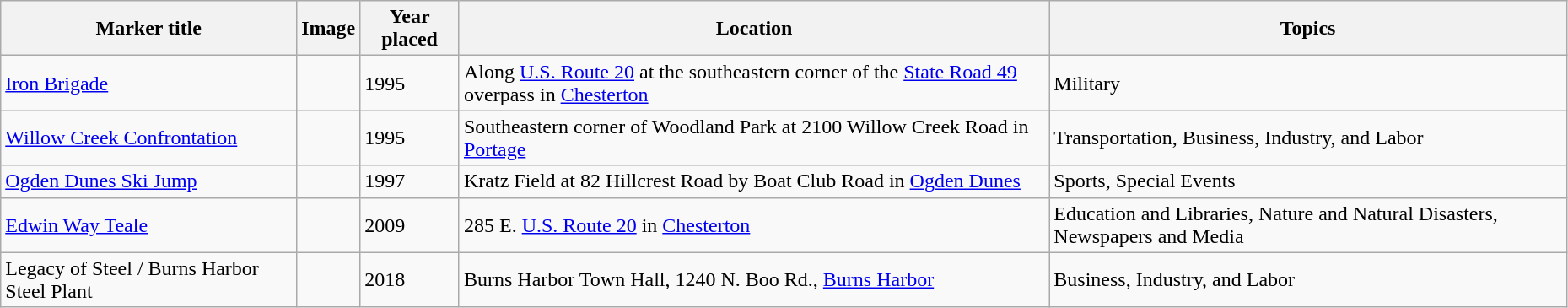<table class="wikitable sortable" style="width:98%">
<tr>
<th>Marker title</th>
<th class="unsortable">Image</th>
<th>Year placed</th>
<th>Location</th>
<th>Topics</th>
</tr>
<tr>
<td><a href='#'>Iron Brigade</a></td>
<td></td>
<td>1995</td>
<td>Along <a href='#'>U.S. Route 20</a> at the southeastern corner of the <a href='#'>State Road 49</a> overpass in <a href='#'>Chesterton</a><br><small></small></td>
<td>Military</td>
</tr>
<tr ->
<td><a href='#'>Willow Creek Confrontation</a></td>
<td></td>
<td>1995</td>
<td>Southeastern corner of Woodland Park at 2100 Willow Creek Road in <a href='#'>Portage</a><br><small></small></td>
<td>Transportation, Business, Industry, and Labor</td>
</tr>
<tr ->
<td><a href='#'>Ogden Dunes Ski Jump</a></td>
<td></td>
<td>1997</td>
<td>Kratz Field at 82 Hillcrest Road by Boat Club Road in <a href='#'>Ogden Dunes</a><br><small></small></td>
<td>Sports, Special Events</td>
</tr>
<tr ->
<td><a href='#'>Edwin Way Teale</a></td>
<td></td>
<td>2009</td>
<td>285 E. <a href='#'>U.S. Route 20</a> in <a href='#'>Chesterton</a><br><small></small></td>
<td>Education and Libraries, Nature and Natural Disasters, Newspapers and Media</td>
</tr>
<tr>
<td>Legacy of Steel / Burns Harbor Steel Plant</td>
<td></td>
<td>2018</td>
<td>Burns Harbor Town Hall, 1240 N. Boo Rd., <a href='#'>Burns Harbor</a><br><small></small></td>
<td>Business, Industry, and Labor</td>
</tr>
</table>
